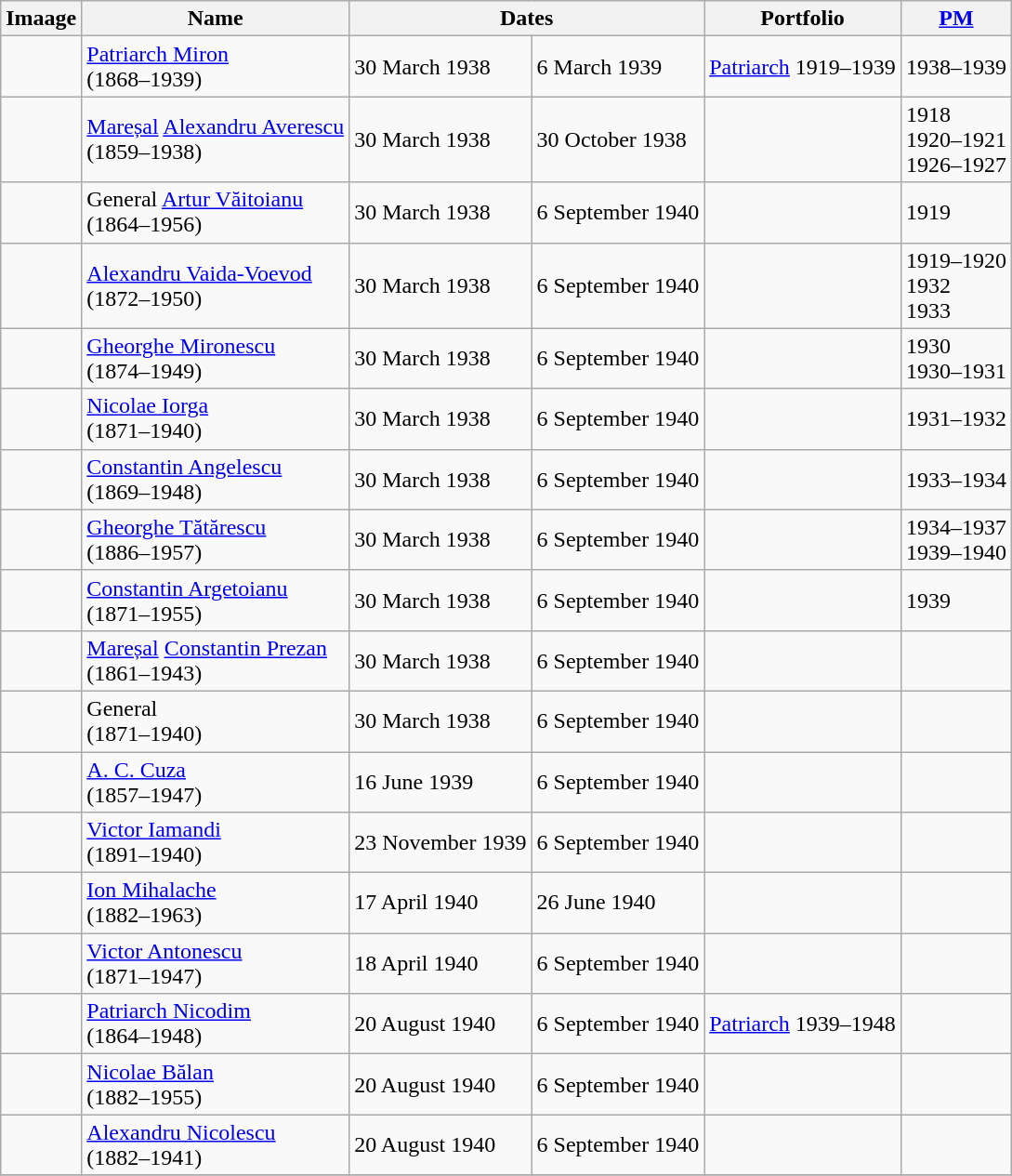<table class="wikitable">
<tr>
<th>Imaage</th>
<th>Name</th>
<th colspan=2>Dates</th>
<th>Portfolio</th>
<th><a href='#'>PM</a></th>
</tr>
<tr>
<td></td>
<td><a href='#'>Patriarch Miron</a><br>(1868–1939)</td>
<td>30 March 1938</td>
<td>6 March 1939</td>
<td><a href='#'>Patriarch</a> 1919–1939</td>
<td>1938–1939</td>
</tr>
<tr>
<td></td>
<td><a href='#'>Mareșal</a> <a href='#'>Alexandru Averescu</a><br>(1859–1938)</td>
<td>30 March 1938</td>
<td>30 October 1938</td>
<td></td>
<td>1918<br>1920–1921<br>1926–1927</td>
</tr>
<tr>
<td></td>
<td>General <a href='#'>Artur Văitoianu</a><br>(1864–1956)</td>
<td>30 March 1938</td>
<td>6 September 1940</td>
<td></td>
<td>1919</td>
</tr>
<tr>
<td></td>
<td><a href='#'>Alexandru Vaida-Voevod</a><br>(1872–1950)</td>
<td>30 March 1938</td>
<td>6 September 1940</td>
<td></td>
<td>1919–1920<br>1932<br>1933</td>
</tr>
<tr>
<td></td>
<td><a href='#'>Gheorghe Mironescu</a><br>(1874–1949)</td>
<td>30 March 1938</td>
<td>6 September 1940</td>
<td></td>
<td>1930<br>1930–1931</td>
</tr>
<tr>
<td></td>
<td><a href='#'>Nicolae Iorga</a><br>(1871–1940)</td>
<td>30 March 1938</td>
<td>6 September 1940</td>
<td></td>
<td>1931–1932</td>
</tr>
<tr>
<td></td>
<td><a href='#'>Constantin Angelescu</a><br>(1869–1948)</td>
<td>30 March 1938</td>
<td>6 September 1940</td>
<td></td>
<td>1933–1934</td>
</tr>
<tr>
<td></td>
<td><a href='#'>Gheorghe Tătărescu</a><br>(1886–1957)</td>
<td>30 March 1938</td>
<td>6 September 1940</td>
<td></td>
<td>1934–1937<br>1939–1940</td>
</tr>
<tr>
<td></td>
<td><a href='#'>Constantin Argetoianu</a><br>(1871–1955)</td>
<td>30 March 1938</td>
<td>6 September 1940</td>
<td></td>
<td>1939</td>
</tr>
<tr>
<td></td>
<td><a href='#'>Mareșal</a> <a href='#'>Constantin Prezan</a><br>(1861–1943)</td>
<td>30 March 1938</td>
<td>6 September 1940</td>
<td></td>
<td></td>
</tr>
<tr>
<td></td>
<td>General <br>(1871–1940)</td>
<td>30 March 1938</td>
<td>6 September 1940</td>
<td></td>
<td></td>
</tr>
<tr>
<td></td>
<td><a href='#'>A. C. Cuza</a><br>(1857–1947)</td>
<td>16 June 1939</td>
<td>6 September 1940</td>
<td></td>
<td></td>
</tr>
<tr>
<td></td>
<td><a href='#'>Victor Iamandi</a><br>(1891–1940)</td>
<td>23 November 1939</td>
<td>6 September 1940</td>
<td></td>
<td></td>
</tr>
<tr>
<td></td>
<td><a href='#'>Ion Mihalache</a><br>(1882–1963)</td>
<td>17 April 1940</td>
<td>26 June 1940</td>
<td></td>
<td></td>
</tr>
<tr>
<td></td>
<td><a href='#'>Victor Antonescu</a><br>(1871–1947)</td>
<td>18 April 1940</td>
<td>6 September 1940</td>
<td></td>
<td></td>
</tr>
<tr>
<td></td>
<td><a href='#'>Patriarch Nicodim</a><br>(1864–1948)</td>
<td>20 August 1940</td>
<td>6 September 1940</td>
<td><a href='#'>Patriarch</a> 1939–1948</td>
<td></td>
</tr>
<tr>
<td><a href='#'></a></td>
<td><a href='#'>Nicolae Bălan</a><br>(1882–1955)</td>
<td>20 August 1940</td>
<td>6 September 1940</td>
<td></td>
<td></td>
</tr>
<tr>
<td><a href='#'></a></td>
<td><a href='#'>Alexandru Nicolescu</a><br>(1882–1941)</td>
<td>20 August 1940</td>
<td>6 September 1940</td>
<td></td>
<td></td>
</tr>
<tr>
</tr>
</table>
